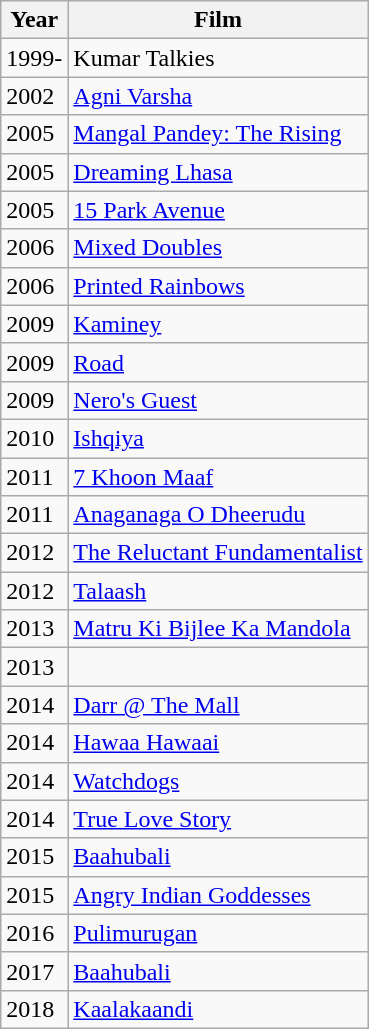<table class="wikitable">
<tr>
<th>Year</th>
<th>Film</th>
</tr>
<tr>
<td>1999-</td>
<td>Kumar Talkies</td>
</tr>
<tr>
<td>2002</td>
<td><a href='#'>Agni Varsha</a></td>
</tr>
<tr>
<td>2005</td>
<td><a href='#'>Mangal Pandey: The Rising</a></td>
</tr>
<tr>
<td>2005</td>
<td><a href='#'>Dreaming Lhasa</a></td>
</tr>
<tr>
<td>2005</td>
<td><a href='#'>15 Park Avenue</a></td>
</tr>
<tr>
<td>2006</td>
<td><a href='#'>Mixed Doubles</a></td>
</tr>
<tr>
<td>2006</td>
<td><a href='#'>Printed Rainbows</a></td>
</tr>
<tr>
<td>2009</td>
<td><a href='#'>Kaminey</a></td>
</tr>
<tr>
<td>2009</td>
<td><a href='#'>Road</a></td>
</tr>
<tr>
<td>2009</td>
<td><a href='#'>Nero's Guest</a></td>
</tr>
<tr>
<td>2010</td>
<td><a href='#'>Ishqiya</a></td>
</tr>
<tr>
<td>2011</td>
<td><a href='#'>7 Khoon Maaf</a></td>
</tr>
<tr>
<td>2011</td>
<td><a href='#'>Anaganaga O Dheerudu</a></td>
</tr>
<tr>
<td>2012</td>
<td><a href='#'>The Reluctant Fundamentalist</a></td>
</tr>
<tr>
<td>2012</td>
<td><a href='#'>Talaash</a></td>
</tr>
<tr>
<td>2013</td>
<td><a href='#'>Matru Ki Bijlee Ka Mandola</a></td>
</tr>
<tr>
<td>2013</td>
<td></td>
</tr>
<tr>
<td>2014</td>
<td><a href='#'>Darr @ The Mall</a></td>
</tr>
<tr>
<td>2014</td>
<td><a href='#'>Hawaa Hawaai</a></td>
</tr>
<tr>
<td>2014</td>
<td><a href='#'>Watchdogs</a></td>
</tr>
<tr>
<td>2014</td>
<td><a href='#'>True Love Story</a></td>
</tr>
<tr>
<td>2015</td>
<td><a href='#'>Baahubali</a></td>
</tr>
<tr>
<td>2015</td>
<td><a href='#'>Angry Indian Goddesses</a></td>
</tr>
<tr>
<td>2016</td>
<td><a href='#'>Pulimurugan</a></td>
</tr>
<tr>
<td>2017</td>
<td><a href='#'>Baahubali</a></td>
</tr>
<tr>
<td>2018</td>
<td><a href='#'>Kaalakaandi</a></td>
</tr>
</table>
